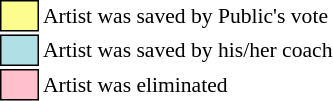<table class="toccolours" style="font-size: 90%; white-space: nowrap;">
<tr>
<td style="background-color:#fdfc8f; border: 1px solid black">      </td>
<td>Artist was saved by Public's vote</td>
</tr>
<tr>
<td style="background-color:#B0E0E6; border: 1px solid black">      </td>
<td>Artist was saved by his/her coach</td>
</tr>
<tr>
<td style="background-color:pink; border: 1px solid black">      </td>
<td>Artist was eliminated</td>
</tr>
<tr>
</tr>
</table>
